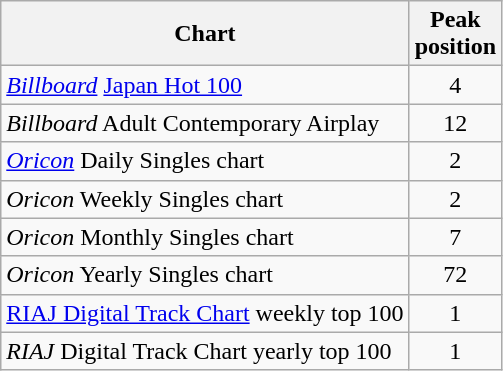<table class="wikitable">
<tr>
<th>Chart</th>
<th>Peak<br>position</th>
</tr>
<tr>
<td><em><a href='#'>Billboard</a></em> <a href='#'>Japan Hot 100</a></td>
<td align="center">4</td>
</tr>
<tr>
<td><em>Billboard</em> Adult Contemporary Airplay</td>
<td align="center">12</td>
</tr>
<tr>
<td><em><a href='#'>Oricon</a></em> Daily Singles chart</td>
<td align="center">2</td>
</tr>
<tr>
<td><em>Oricon</em> Weekly Singles chart</td>
<td align="center">2</td>
</tr>
<tr>
<td><em>Oricon</em> Monthly Singles chart</td>
<td align="center">7</td>
</tr>
<tr>
<td><em>Oricon</em> Yearly Singles chart</td>
<td align="center">72</td>
</tr>
<tr>
<td><a href='#'>RIAJ Digital Track Chart</a> weekly top 100</td>
<td align="center">1</td>
</tr>
<tr>
<td><em>RIAJ</em> Digital Track Chart yearly top 100</td>
<td align="center">1</td>
</tr>
</table>
